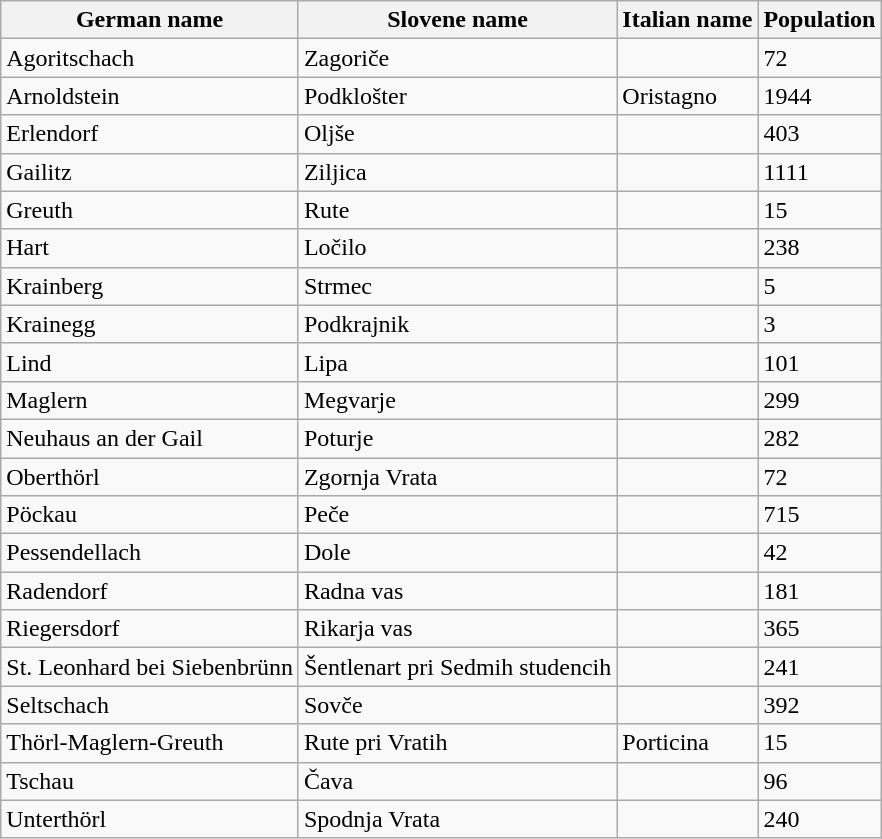<table class="wikitable sortable">
<tr>
<th>German name</th>
<th>Slovene name</th>
<th>Italian name</th>
<th>Population</th>
</tr>
<tr>
<td>Agoritschach</td>
<td>Zagoriče</td>
<td></td>
<td>72</td>
</tr>
<tr>
<td>Arnoldstein</td>
<td>Podklošter</td>
<td>Oristagno</td>
<td>1944</td>
</tr>
<tr>
<td>Erlendorf</td>
<td>Oljše</td>
<td></td>
<td>403</td>
</tr>
<tr>
<td>Gailitz</td>
<td>Ziljica</td>
<td></td>
<td>1111</td>
</tr>
<tr>
<td>Greuth</td>
<td>Rute</td>
<td></td>
<td>15</td>
</tr>
<tr>
<td>Hart</td>
<td>Ločilo</td>
<td></td>
<td>238</td>
</tr>
<tr>
<td>Krainberg</td>
<td>Strmec</td>
<td></td>
<td>5</td>
</tr>
<tr>
<td>Krainegg</td>
<td>Podkrajnik</td>
<td></td>
<td>3</td>
</tr>
<tr>
<td>Lind</td>
<td>Lipa</td>
<td></td>
<td>101</td>
</tr>
<tr>
<td>Maglern</td>
<td>Megvarje</td>
<td></td>
<td>299</td>
</tr>
<tr>
<td>Neuhaus an der Gail</td>
<td>Poturje</td>
<td></td>
<td>282</td>
</tr>
<tr>
<td>Oberthörl</td>
<td>Zgornja Vrata</td>
<td></td>
<td>72</td>
</tr>
<tr>
<td>Pöckau</td>
<td>Peče</td>
<td></td>
<td>715</td>
</tr>
<tr>
<td>Pessendellach</td>
<td>Dole</td>
<td></td>
<td>42</td>
</tr>
<tr>
<td>Radendorf</td>
<td>Radna vas</td>
<td></td>
<td>181</td>
</tr>
<tr>
<td>Riegersdorf</td>
<td>Rikarja vas</td>
<td></td>
<td>365</td>
</tr>
<tr>
<td>St. Leonhard bei Siebenbrünn</td>
<td>Šentlenart pri Sedmih studencih</td>
<td></td>
<td>241</td>
</tr>
<tr>
<td>Seltschach</td>
<td>Sovče</td>
<td></td>
<td>392</td>
</tr>
<tr>
<td>Thörl-Maglern-Greuth</td>
<td>Rute pri Vratih</td>
<td>Porticina</td>
<td>15</td>
</tr>
<tr>
<td>Tschau</td>
<td>Čava</td>
<td></td>
<td>96</td>
</tr>
<tr>
<td>Unterthörl</td>
<td>Spodnja Vrata</td>
<td></td>
<td>240</td>
</tr>
</table>
